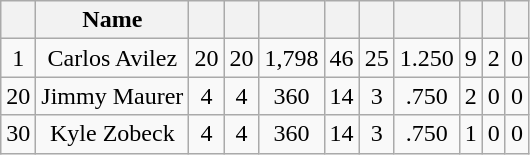<table class="wikitable sortable" style="text-align:center; font-size:100%;">
<tr>
<th></th>
<th>Name</th>
<th></th>
<th></th>
<th></th>
<th></th>
<th></th>
<th></th>
<th></th>
<th></th>
<th></th>
</tr>
<tr>
<td>1</td>
<td>Carlos Avilez</td>
<td>20</td>
<td>20</td>
<td>1,798</td>
<td>46</td>
<td>25</td>
<td>1.250</td>
<td>9</td>
<td>2</td>
<td>0</td>
</tr>
<tr>
<td>20</td>
<td>Jimmy Maurer</td>
<td>4</td>
<td>4</td>
<td>360</td>
<td>14</td>
<td>3</td>
<td>.750</td>
<td>2</td>
<td>0</td>
<td>0</td>
</tr>
<tr>
<td>30</td>
<td>Kyle Zobeck</td>
<td>4</td>
<td>4</td>
<td>360</td>
<td>14</td>
<td>3</td>
<td>.750</td>
<td>1</td>
<td>0</td>
<td>0</td>
</tr>
</table>
